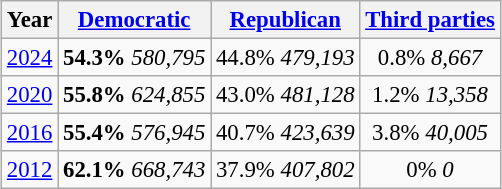<table class="wikitable" style="float:center; margin:1em; font-size:95%;">
<tr>
<th>Year</th>
<th><a href='#'>Democratic</a></th>
<th><a href='#'>Republican</a></th>
<th><a href='#'>Third parties</a></th>
</tr>
<tr>
<td align="center" ><a href='#'>2024</a></td>
<td align="center" ><strong>54.3%</strong> <em>580,795</em></td>
<td align="center" >44.8% <em>479,193</em></td>
<td align="center" >0.8% <em>8,667</em></td>
</tr>
<tr>
<td align="center" ><a href='#'>2020</a></td>
<td align="center" ><strong>55.8%</strong> <em>624,855</em></td>
<td align="center" >43.0% <em>481,128</em></td>
<td align="center" >1.2% <em>13,358</em></td>
</tr>
<tr>
<td align="center" ><a href='#'>2016</a></td>
<td align="center" ><strong>55.4%</strong> <em>576,945</em></td>
<td align="center" >40.7% <em>423,639</em></td>
<td align="center" >3.8% <em>40,005</em></td>
</tr>
<tr>
<td align="center" ><a href='#'>2012</a></td>
<td align="center" ><strong>62.1%</strong> <em>668,743</em></td>
<td align="center" >37.9% <em>407,802</em></td>
<td align="center" >0% <em>0</em></td>
</tr>
</table>
